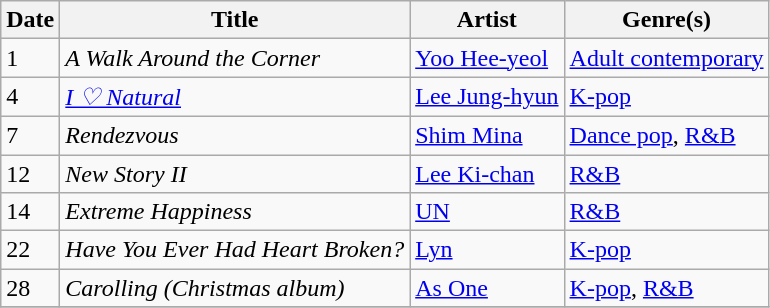<table class="wikitable" style="text-align: left;">
<tr>
<th>Date</th>
<th>Title</th>
<th>Artist</th>
<th>Genre(s)</th>
</tr>
<tr>
<td>1</td>
<td><em>A Walk Around the Corner</em></td>
<td><a href='#'>Yoo Hee-yeol</a></td>
<td><a href='#'>Adult contemporary</a></td>
</tr>
<tr>
<td>4</td>
<td><em><a href='#'>I ♡ Natural</a></em></td>
<td><a href='#'>Lee Jung-hyun</a></td>
<td><a href='#'>K-pop</a></td>
</tr>
<tr>
<td>7</td>
<td><em>Rendezvous</em></td>
<td><a href='#'>Shim Mina</a></td>
<td><a href='#'>Dance pop</a>, <a href='#'>R&B</a></td>
</tr>
<tr>
<td>12</td>
<td><em>New Story II</em></td>
<td><a href='#'>Lee Ki-chan</a></td>
<td><a href='#'>R&B</a></td>
</tr>
<tr>
<td>14</td>
<td><em>Extreme Happiness</em></td>
<td><a href='#'>UN</a></td>
<td><a href='#'>R&B</a></td>
</tr>
<tr>
<td>22</td>
<td><em>Have You Ever Had Heart Broken?</em></td>
<td><a href='#'>Lyn</a></td>
<td><a href='#'>K-pop</a></td>
</tr>
<tr>
<td>28</td>
<td><em>Carolling (Christmas album)</em></td>
<td><a href='#'>As One</a></td>
<td><a href='#'>K-pop</a>, <a href='#'>R&B</a></td>
</tr>
<tr>
</tr>
</table>
